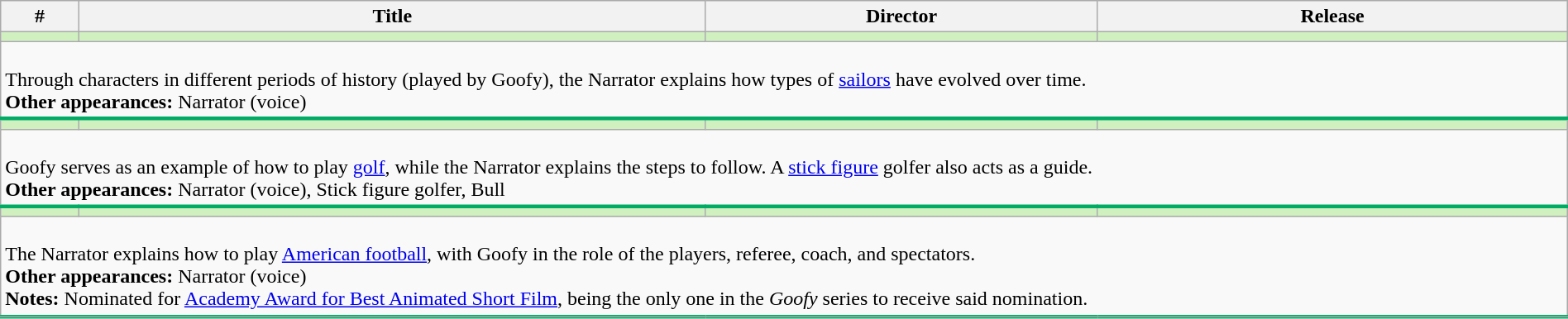<table class="wikitable sortable" width="100%">
<tr>
<th width="5%">#</th>
<th width="40%">Title</th>
<th width="25%" class="unsortable">Director</th>
<th width="30%">Release</th>
</tr>
<tr>
<td style="background-color: #D0F0C0"></td>
<td style="background-color: #D0F0C0"></td>
<td style="background-color: #D0F0C0"></td>
<td style="background-color: #D0F0C0"></td>
</tr>
<tr class="expand-child" style="border-bottom: 3px solid #00AB66;">
<td colspan="4"><br>Through characters in different periods of history (played by Goofy), the Narrator explains how types of <a href='#'>sailors</a> have evolved over time.<br><strong>Other appearances:</strong> Narrator (voice)</td>
</tr>
<tr>
<td style="background-color: #D0F0C0"></td>
<td style="background-color: #D0F0C0"></td>
<td style="background-color: #D0F0C0"></td>
<td style="background-color: #D0F0C0"></td>
</tr>
<tr class="expand-child" style="border-bottom: 3px solid #00AB66;">
<td colspan="4"><br>Goofy serves as an example of how to play <a href='#'>golf</a>, while the Narrator explains the steps to follow. A <a href='#'>stick figure</a> golfer also acts as a guide.<br><strong>Other appearances:</strong> Narrator (voice), Stick figure golfer, Bull</td>
</tr>
<tr>
<td style="background-color: #D0F0C0"></td>
<td style="background-color: #D0F0C0"></td>
<td style="background-color: #D0F0C0"></td>
<td style="background-color: #D0F0C0"></td>
</tr>
<tr class="expand-child" style="border-bottom: 3px solid #00AB66;">
<td colspan="4"><br>The Narrator explains how to play <a href='#'>American football</a>, with Goofy in the role of the players, referee, coach, and spectators.<br><strong>Other appearances:</strong> Narrator (voice)<br><strong>Notes:</strong> Nominated for <a href='#'>Academy Award for Best Animated Short Film</a>, being the only one in the <em>Goofy</em> series to receive said nomination.</td>
</tr>
<tr>
</tr>
</table>
